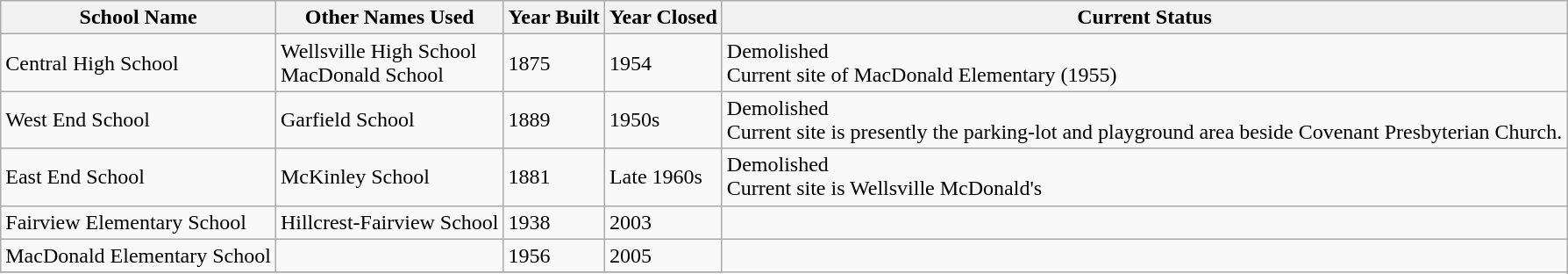<table class="wikitable">
<tr>
<th>School Name</th>
<th>Other Names Used</th>
<th>Year Built</th>
<th>Year Closed</th>
<th>Current Status</th>
</tr>
<tr>
<td>Central High School</td>
<td>Wellsville High School<br>MacDonald School</td>
<td>1875</td>
<td>1954</td>
<td>Demolished<br>Current site of MacDonald Elementary (1955)</td>
</tr>
<tr>
<td>West End School</td>
<td>Garfield School</td>
<td>1889</td>
<td>1950s</td>
<td>Demolished<br>Current site is presently the parking-lot and playground area beside Covenant Presbyterian Church.</td>
</tr>
<tr>
<td>East End School</td>
<td>McKinley School</td>
<td>1881</td>
<td>Late 1960s</td>
<td>Demolished<br>Current site is Wellsville McDonald's</td>
</tr>
<tr>
<td>Fairview Elementary School</td>
<td>Hillcrest-Fairview School</td>
<td>1938</td>
<td>2003</td>
<td></td>
</tr>
<tr>
<td>MacDonald Elementary School</td>
<td></td>
<td>1956</td>
<td>2005</td>
</tr>
<tr>
</tr>
</table>
